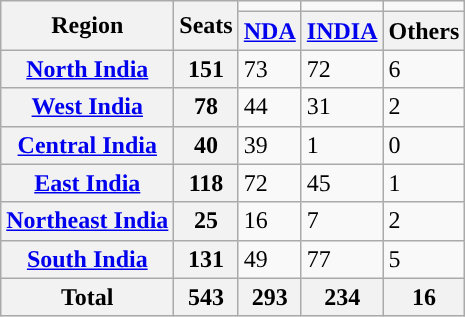<table class="sortable wikitable defaultcenter col1left" style="font-size: 100%">
<tr>
<th rowspan="2">Region</th>
<th rowspan="2">Seats</th>
<td></td>
<td></td>
<td></td>
</tr>
<tr>
<th><a href='#'>NDA</a></th>
<th><a href='#'>INDIA</a></th>
<th>Others</th>
</tr>
<tr>
<th><a href='#'>North India</a></th>
<th>151</th>
<td style="background:">73</td>
<td>72</td>
<td>6</td>
</tr>
<tr>
<th><a href='#'>West India</a></th>
<th>78</th>
<td style="background:">44</td>
<td>31</td>
<td>2</td>
</tr>
<tr>
<th><a href='#'>Central India</a></th>
<th>40</th>
<td style="background:">39</td>
<td>1</td>
<td>0</td>
</tr>
<tr>
<th><a href='#'>East India</a></th>
<th>118</th>
<td style="background:">72</td>
<td>45</td>
<td>1</td>
</tr>
<tr>
<th><a href='#'>Northeast India</a></th>
<th>25</th>
<td style="background:">16</td>
<td>7</td>
<td>2</td>
</tr>
<tr>
<th><a href='#'>South India</a></th>
<th>131</th>
<td>49</td>
<td style="background:">77</td>
<td>5</td>
</tr>
<tr>
<th>Total</th>
<th>543</th>
<th>293</th>
<th>234</th>
<th>16</th>
</tr>
</table>
